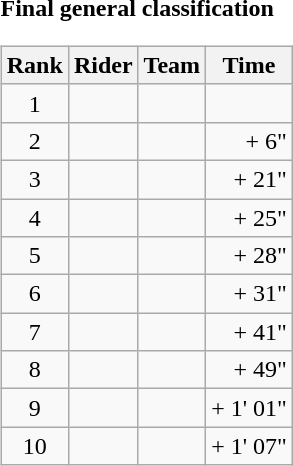<table>
<tr>
<td><strong>Final general classification</strong><br><table class="wikitable">
<tr>
<th scope="col">Rank</th>
<th scope="col">Rider</th>
<th scope="col">Team</th>
<th scope="col">Time</th>
</tr>
<tr>
<td style="text-align:center;">1</td>
<td></td>
<td></td>
<td style="text-align:right;"></td>
</tr>
<tr>
<td style="text-align:center;">2</td>
<td></td>
<td></td>
<td style="text-align:right;">+ 6"</td>
</tr>
<tr>
<td style="text-align:center;">3</td>
<td></td>
<td></td>
<td style="text-align:right;">+ 21"</td>
</tr>
<tr>
<td style="text-align:center;">4</td>
<td></td>
<td></td>
<td style="text-align:right;">+ 25"</td>
</tr>
<tr>
<td style="text-align:center;">5</td>
<td></td>
<td></td>
<td style="text-align:right;">+ 28"</td>
</tr>
<tr>
<td style="text-align:center;">6</td>
<td></td>
<td></td>
<td style="text-align:right;">+ 31"</td>
</tr>
<tr>
<td style="text-align:center;">7</td>
<td></td>
<td></td>
<td style="text-align:right;">+ 41"</td>
</tr>
<tr>
<td style="text-align:center;">8</td>
<td></td>
<td></td>
<td style="text-align:right;">+ 49"</td>
</tr>
<tr>
<td style="text-align:center;">9</td>
<td></td>
<td></td>
<td style="text-align:right;">+ 1' 01"</td>
</tr>
<tr>
<td style="text-align:center;">10</td>
<td></td>
<td></td>
<td style="text-align:right;">+ 1' 07"</td>
</tr>
</table>
</td>
</tr>
</table>
